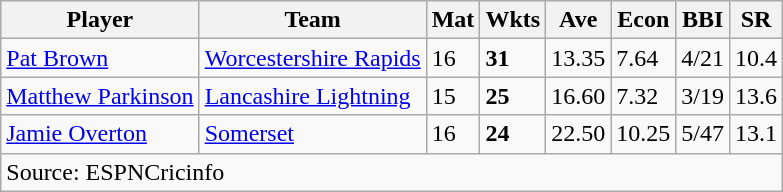<table class="wikitable">
<tr>
<th>Player</th>
<th>Team</th>
<th>Mat</th>
<th>Wkts</th>
<th>Ave</th>
<th>Econ</th>
<th>BBI</th>
<th>SR</th>
</tr>
<tr>
<td><a href='#'>Pat Brown</a></td>
<td><a href='#'>Worcestershire Rapids</a></td>
<td>16</td>
<td><strong>31</strong></td>
<td>13.35</td>
<td>7.64</td>
<td>4/21</td>
<td>10.4</td>
</tr>
<tr>
<td><a href='#'>Matthew Parkinson</a></td>
<td><a href='#'>Lancashire Lightning</a></td>
<td>15</td>
<td><strong>25</strong></td>
<td>16.60</td>
<td>7.32</td>
<td>3/19</td>
<td>13.6</td>
</tr>
<tr>
<td><a href='#'>Jamie Overton</a></td>
<td><a href='#'>Somerset</a></td>
<td>16</td>
<td><strong>24</strong></td>
<td>22.50</td>
<td>10.25</td>
<td>5/47</td>
<td>13.1</td>
</tr>
<tr>
<td colspan="8"> Source: ESPNCricinfo</td>
</tr>
</table>
